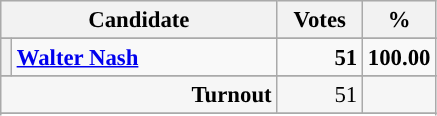<table class="wikitable" style="font-size: 95%;">
<tr style="background-color:#E9E9E9">
<th colspan="2" style="width: 170px">Candidate</th>
<th style="width: 50px">Votes</th>
<th style="width: 40px">%</th>
</tr>
<tr>
</tr>
<tr>
<th style="background-color: "></th>
<td style="width: 170px"><strong><a href='#'>Walter Nash</a></strong></td>
<td align="right"><strong>51</strong></td>
<td align="right"><strong>100.00</strong></td>
</tr>
<tr>
</tr>
<tr style="background-color:#F6F6F6">
<td colspan="2" align="right"><strong>Turnout</strong></td>
<td align="right">51</td>
<td></td>
</tr>
<tr>
</tr>
<tr style="background-color:#F6F6F6">
</tr>
</table>
